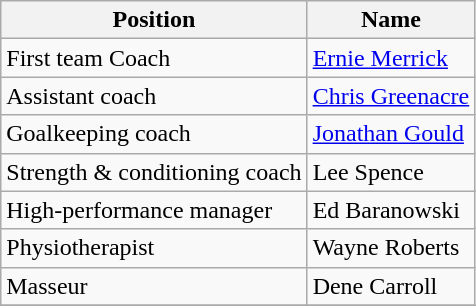<table class="wikitable">
<tr>
<th>Position</th>
<th>Name</th>
</tr>
<tr>
<td>First team Coach</td>
<td><a href='#'>Ernie Merrick</a></td>
</tr>
<tr>
<td>Assistant coach</td>
<td><a href='#'>Chris Greenacre</a></td>
</tr>
<tr>
<td>Goalkeeping coach</td>
<td><a href='#'>Jonathan Gould</a></td>
</tr>
<tr>
<td>Strength & conditioning coach</td>
<td>Lee Spence</td>
</tr>
<tr>
<td>High-performance manager</td>
<td>Ed Baranowski</td>
</tr>
<tr>
<td>Physiotherapist</td>
<td>Wayne Roberts</td>
</tr>
<tr>
<td>Masseur</td>
<td>Dene Carroll</td>
</tr>
<tr>
</tr>
</table>
